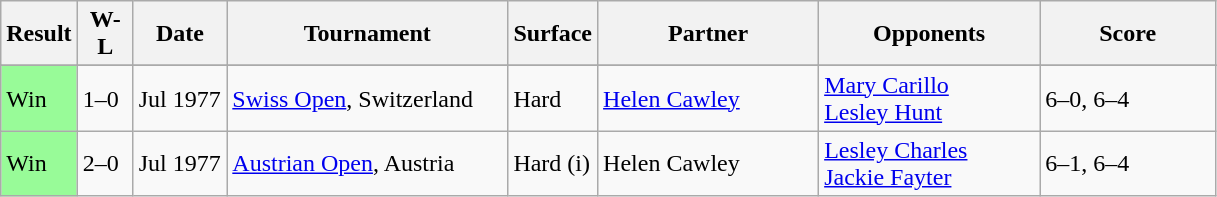<table class="sortable wikitable">
<tr>
<th>Result</th>
<th style="width:30px" class="unsortable">W-L</th>
<th style="width:55px">Date</th>
<th style="width:180px">Tournament</th>
<th style="width:50px">Surface</th>
<th style="width:140px">Partner</th>
<th style="width:140px">Opponents</th>
<th style="width:110px" class="unsortable">Score</th>
</tr>
<tr>
</tr>
<tr>
<td style="background:#98fb98;">Win</td>
<td>1–0</td>
<td>Jul 1977</td>
<td><a href='#'>Swiss Open</a>, Switzerland</td>
<td>Hard</td>
<td> <a href='#'>Helen Cawley</a></td>
<td> <a href='#'>Mary Carillo</a> <br>  <a href='#'>Lesley Hunt</a></td>
<td>6–0, 6–4</td>
</tr>
<tr>
<td style="background:#98fb98;">Win</td>
<td>2–0</td>
<td>Jul 1977</td>
<td><a href='#'>Austrian Open</a>, Austria</td>
<td>Hard (i)</td>
<td> Helen Cawley</td>
<td> <a href='#'>Lesley Charles</a> <br>  <a href='#'>Jackie Fayter</a></td>
<td>6–1, 6–4</td>
</tr>
</table>
